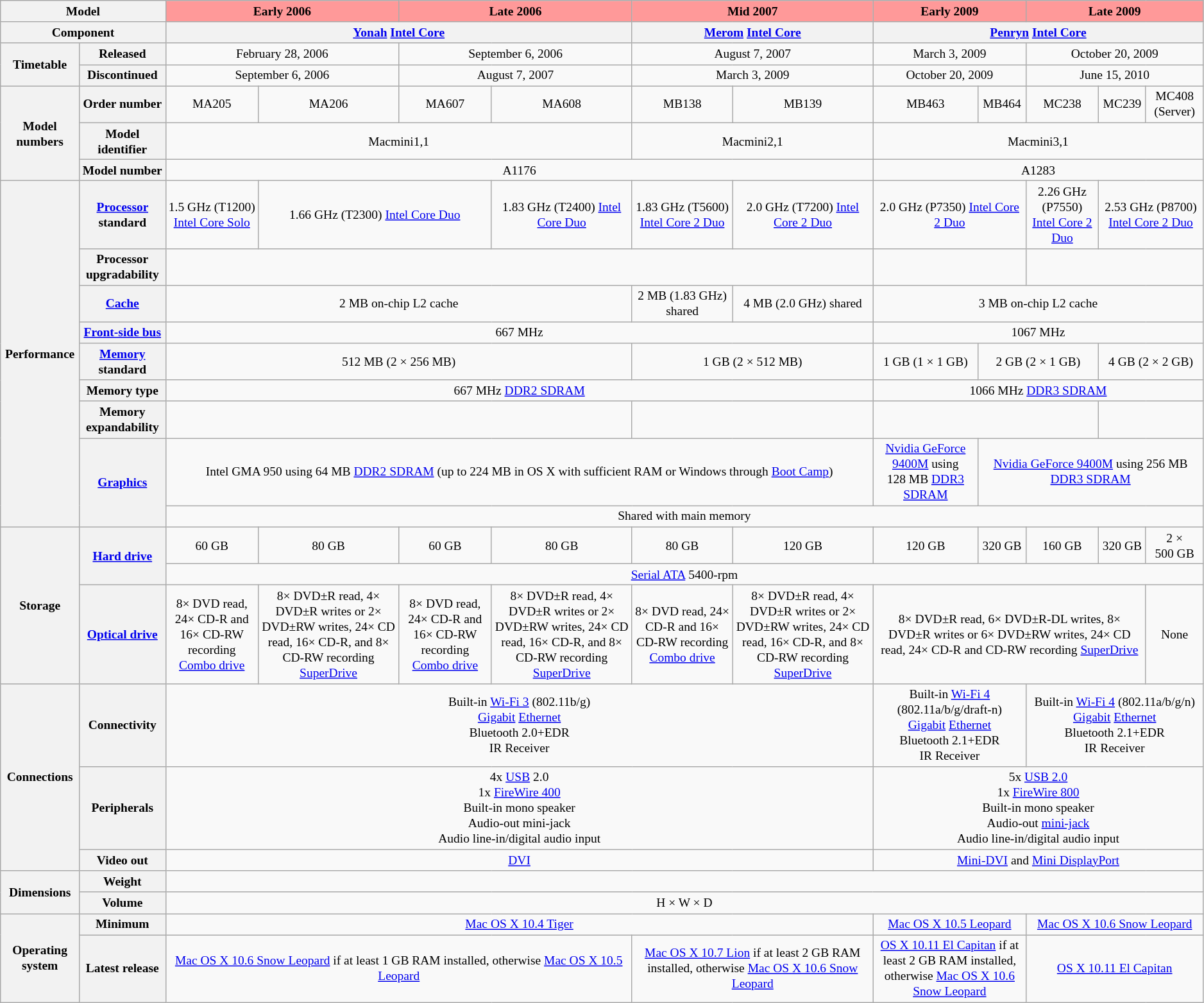<table class="wikitable sortable mw-datatable sticky-header-multi sort-under mw-collapsible" style="font-size:small; text-align:center">
<tr>
<th colspan=2>Model</th>
<th colspan=2 style="background-color:#FF9999">Early 2006</th>
<th style="background-color:#FF9999" colspan=2>Late 2006</th>
<th style="background-color:#FF9999" colspan=2>Mid 2007</th>
<th style="background-color:#FF9999" colspan=2>Early 2009</th>
<th style="background-color:#FF9999" colspan=3>Late 2009</th>
</tr>
<tr>
<th colspan=2>Component</th>
<th colspan="4"><a href='#'>Yonah</a> <a href='#'>Intel Core</a></th>
<th colspan="2"><a href='#'>Merom</a> <a href='#'>Intel Core</a></th>
<th colspan=5><a href='#'>Penryn</a> <a href='#'>Intel Core</a></th>
</tr>
<tr>
<th rowspan=2>Timetable</th>
<th>Released</th>
<td colspan=2>February 28, 2006</td>
<td colspan=2>September 6, 2006</td>
<td colspan=2>August 7, 2007</td>
<td colspan=2>March 3, 2009</td>
<td colspan=3>October 20, 2009</td>
</tr>
<tr>
<th>Discontinued</th>
<td colspan="2">September 6, 2006</td>
<td colspan="2">August 7, 2007</td>
<td colspan="2">March 3, 2009</td>
<td colspan="2">October 20, 2009</td>
<td colspan=3>June 15, 2010</td>
</tr>
<tr>
<th rowspan=3>Model numbers</th>
<th>Order number</th>
<td>MA205</td>
<td>MA206</td>
<td>MA607</td>
<td>MA608</td>
<td>MB138</td>
<td>MB139</td>
<td>MB463</td>
<td>MB464</td>
<td>MC238</td>
<td>MC239</td>
<td>MC408 (Server)</td>
</tr>
<tr>
<th>Model identifier</th>
<td colspan=4>Macmini1,1</td>
<td colspan=2>Macmini2,1</td>
<td colspan=5>Macmini3,1</td>
</tr>
<tr>
<th>Model number</th>
<td colspan=6>A1176</td>
<td colspan=5>A1283</td>
</tr>
<tr>
<th rowspan=9>Performance</th>
<th><a href='#'>Processor</a> standard</th>
<td>1.5 GHz (T1200) <a href='#'>Intel Core Solo</a></td>
<td colspan=2>1.66 GHz (T2300) <a href='#'>Intel Core Duo</a></td>
<td>1.83 GHz (T2400) <a href='#'>Intel Core Duo</a></td>
<td>1.83 GHz (T5600) <a href='#'>Intel Core 2 Duo</a></td>
<td>2.0 GHz (T7200) <a href='#'>Intel Core 2 Duo</a></td>
<td colspan=2>2.0 GHz (P7350) <a href='#'>Intel Core 2 Duo</a></td>
<td>2.26 GHz (P7550) <a href='#'>Intel Core 2 Duo</a></td>
<td colspan=2>2.53 GHz (P8700) <a href='#'>Intel Core 2 Duo</a></td>
</tr>
<tr>
<th>Processor upgradability</th>
<td colspan=6></td>
<td colspan=2></td>
<td colspan=3></td>
</tr>
<tr>
<th><a href='#'>Cache</a></th>
<td colspan=4>2 MB on-chip L2 cache</td>
<td>2 MB (1.83 GHz) shared</td>
<td>4 MB (2.0 GHz) shared</td>
<td colspan=5>3 MB on-chip L2 cache</td>
</tr>
<tr>
<th><a href='#'>Front-side bus</a></th>
<td colspan=6>667 MHz</td>
<td colspan=5>1067 MHz</td>
</tr>
<tr>
<th><a href='#'>Memory</a> standard</th>
<td colspan=4>512 MB (2 × 256 MB)</td>
<td colspan=2>1 GB (2 × 512 MB)</td>
<td>1 GB (1 × 1 GB)</td>
<td colspan=2>2 GB (2 × 1 GB)</td>
<td colspan=2>4 GB (2 × 2 GB)</td>
</tr>
<tr>
<th>Memory type</th>
<td colspan=6>667 MHz <a href='#'>DDR2 SDRAM</a></td>
<td colspan=5>1066 MHz <a href='#'>DDR3 SDRAM</a></td>
</tr>
<tr>
<th>Memory expandability</th>
<td colspan=4></td>
<td colspan=2></td>
<td colspan=3></td>
<td colspan=2></td>
</tr>
<tr>
<th rowspan=2><a href='#'>Graphics</a></th>
<td colspan=6>Intel GMA 950 using 64 MB <a href='#'>DDR2 SDRAM</a> (up to 224 MB in OS X with sufficient RAM or Windows through <a href='#'>Boot Camp</a>)</td>
<td><a href='#'>Nvidia GeForce 9400M</a> using 128 MB <a href='#'>DDR3 SDRAM</a></td>
<td colspan=4><a href='#'>Nvidia GeForce 9400M</a> using 256 MB <a href='#'>DDR3 SDRAM</a></td>
</tr>
<tr>
<td colspan=11>Shared with main memory</td>
</tr>
<tr>
<th rowspan=3>Storage</th>
<th rowspan=2><a href='#'>Hard drive</a></th>
<td>60 GB<br></td>
<td>80 GB<br></td>
<td>60 GB<br></td>
<td>80 GB<br></td>
<td>80 GB<br></td>
<td>120 GB<br></td>
<td>120 GB<br></td>
<td>320 GB<br></td>
<td>160 GB<br></td>
<td>320 GB<br></td>
<td>2 × 500 GB</td>
</tr>
<tr>
<td colspan=11><a href='#'>Serial ATA</a> 5400-rpm</td>
</tr>
<tr>
<th><a href='#'>Optical drive</a></th>
<td>8× DVD read, 24× CD-R and 16× CD-RW recording <a href='#'>Combo drive</a></td>
<td>8× DVD±R read, 4× DVD±R writes or 2× DVD±RW writes, 24× CD read, 16× CD-R, and 8× CD-RW recording <a href='#'>SuperDrive</a></td>
<td>8× DVD read, 24× CD-R and 16× CD-RW recording <a href='#'>Combo drive</a></td>
<td>8× DVD±R read, 4× DVD±R writes or 2× DVD±RW writes, 24× CD read, 16× CD-R, and 8× CD-RW recording <a href='#'>SuperDrive</a></td>
<td>8× DVD read, 24× CD-R and 16× CD-RW recording <a href='#'>Combo drive</a></td>
<td>8× DVD±R read, 4× DVD±R writes or 2× DVD±RW writes, 24× CD read, 16× CD-R, and 8× CD-RW recording <a href='#'>SuperDrive</a></td>
<td colspan=4>8× DVD±R read, 6× DVD±R-DL writes, 8× DVD±R writes or 6× DVD±RW writes, 24× CD read, 24× CD-R and CD-RW recording <a href='#'>SuperDrive</a></td>
<td>None</td>
</tr>
<tr>
<th rowspan=3>Connections</th>
<th>Connectivity</th>
<td colspan=6>Built-in <a href='#'>Wi-Fi 3</a> (802.11b/g)<br><a href='#'>Gigabit</a> <a href='#'>Ethernet</a><br>Bluetooth 2.0+EDR<br>IR Receiver</td>
<td colspan=2>Built-in <a href='#'>Wi-Fi 4</a> (802.11a/b/g/draft-n)<br><a href='#'>Gigabit</a> <a href='#'>Ethernet</a><br>Bluetooth 2.1+EDR<br>IR Receiver</td>
<td colspan=3>Built-in <a href='#'>Wi-Fi 4</a> (802.11a/b/g/n)<br><a href='#'>Gigabit</a> <a href='#'>Ethernet</a><br>Bluetooth 2.1+EDR<br>IR Receiver</td>
</tr>
<tr>
<th>Peripherals</th>
<td colspan=6>4x <a href='#'>USB</a> 2.0<br>1x <a href='#'>FireWire 400</a><br>Built-in mono speaker<br>Audio-out mini-jack<br>Audio line-in/digital audio input</td>
<td colspan=5>5x <a href='#'>USB 2.0</a><br>1x <a href='#'>FireWire 800</a><br>Built-in mono speaker<br>Audio-out <a href='#'>mini-jack</a><br>Audio line-in/digital audio input</td>
</tr>
<tr>
<th>Video out</th>
<td colspan=6><a href='#'>DVI</a></td>
<td colspan=5><a href='#'>Mini-DVI</a> and <a href='#'>Mini DisplayPort</a></td>
</tr>
<tr>
<th rowspan=2>Dimensions</th>
<th>Weight</th>
<td colspan=11></td>
</tr>
<tr>
<th>Volume</th>
<td colspan=11> H ×  W ×  D</td>
</tr>
<tr>
<th rowspan=2>Operating system</th>
<th>Minimum</th>
<td colspan=6><a href='#'>Mac OS X 10.4 Tiger</a></td>
<td colspan=2><a href='#'>Mac OS X 10.5 Leopard</a></td>
<td colspan=3><a href='#'>Mac OS X 10.6 Snow Leopard</a></td>
</tr>
<tr>
<th>Latest release</th>
<td colspan=4><a href='#'>Mac OS X 10.6 Snow Leopard</a> if at least 1 GB RAM installed, otherwise <a href='#'>Mac OS X 10.5 Leopard</a></td>
<td colspan=2><a href='#'>Mac OS X 10.7 Lion</a> if at least 2 GB RAM installed, otherwise <a href='#'>Mac OS X 10.6 Snow Leopard</a></td>
<td colspan=2><a href='#'>OS X 10.11 El Capitan</a> if at least 2 GB RAM installed, otherwise <a href='#'>Mac OS X 10.6 Snow Leopard</a></td>
<td colspan=3><a href='#'>OS X 10.11 El Capitan</a></td>
</tr>
</table>
